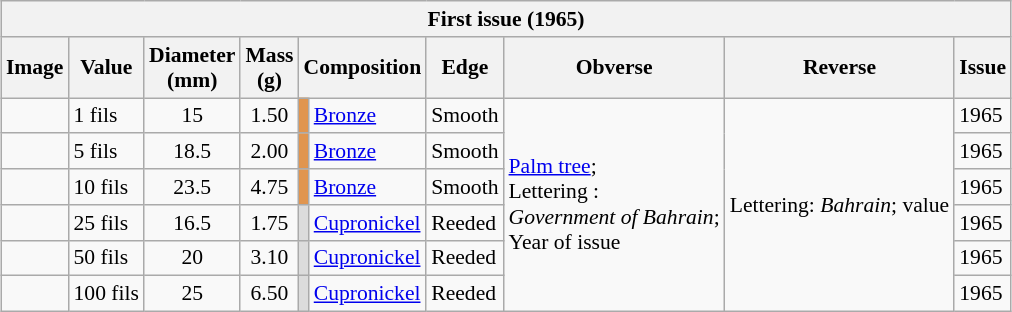<table class="wikitable" style="margin:auto; font-size:90%; border-width:1px;">
<tr>
<th colspan="10">First issue (1965)</th>
</tr>
<tr>
<th>Image</th>
<th>Value</th>
<th>Diameter<br>(mm)</th>
<th>Mass<br>(g)</th>
<th colspan=2>Composition</th>
<th>Edge</th>
<th>Obverse</th>
<th>Reverse</th>
<th>Issue</th>
</tr>
<tr>
<td></td>
<td>1 fils</td>
<td align=center>15</td>
<td align=center>1.50</td>
<td style="background-color:#e0954f;"></td>
<td><a href='#'>Bronze</a></td>
<td>Smooth</td>
<td rowspan=6><a href='#'>Palm tree</a>;<br>Lettering :<br><em>Government of Bahrain</em>;<br>Year of issue </td>
<td rowspan=6>Lettering: <em>Bahrain</em>; value</td>
<td>1965</td>
</tr>
<tr>
<td></td>
<td>5 fils</td>
<td align=center>18.5</td>
<td align=center>2.00</td>
<td style="background-color:#e0954f;"></td>
<td><a href='#'>Bronze</a></td>
<td>Smooth</td>
<td>1965</td>
</tr>
<tr>
<td></td>
<td>10 fils</td>
<td align=center>23.5</td>
<td align=center>4.75</td>
<td style="background-color:#e0954f;"></td>
<td><a href='#'>Bronze</a></td>
<td>Smooth</td>
<td>1965</td>
</tr>
<tr>
<td></td>
<td>25 fils</td>
<td align=center>16.5</td>
<td align=center>1.75</td>
<td style="background-color:#dcdcdc;"></td>
<td><a href='#'>Cupronickel</a></td>
<td>Reeded</td>
<td>1965</td>
</tr>
<tr>
<td></td>
<td>50 fils</td>
<td align=center>20</td>
<td align=center>3.10</td>
<td style="background-color:#dcdcdc;"></td>
<td><a href='#'>Cupronickel</a></td>
<td>Reeded</td>
<td>1965</td>
</tr>
<tr>
<td></td>
<td>100 fils</td>
<td align=center>25</td>
<td align=center>6.50</td>
<td style="background-color:#dcdcdc;"></td>
<td><a href='#'>Cupronickel</a></td>
<td>Reeded</td>
<td>1965</td>
</tr>
</table>
